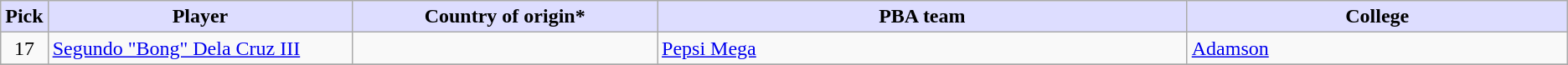<table class="wikitable">
<tr>
<th style="background:#DDDDFF;">Pick</th>
<th style="background:#DDDDFF;" width="20%">Player</th>
<th style="background:#DDDDFF;" width="20%">Country of origin*</th>
<th style="background:#DDDDFF;" width="35%">PBA team</th>
<th style="background:#DDDDFF;" width="25%">College</th>
</tr>
<tr>
<td align=center>17</td>
<td><a href='#'>Segundo "Bong" Dela Cruz III</a></td>
<td></td>
<td><a href='#'>Pepsi Mega</a></td>
<td><a href='#'>Adamson</a></td>
</tr>
<tr>
</tr>
</table>
